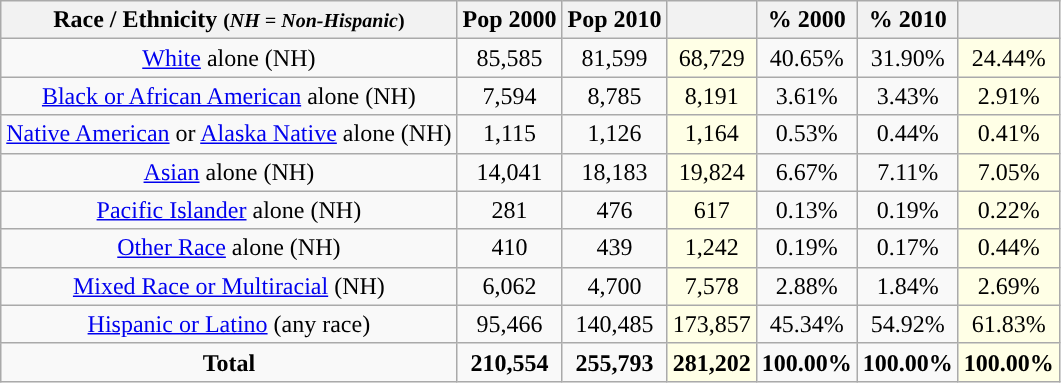<table class="wikitable" style="text-align:center;">
<tr>
<th>Race / Ethnicity <small>(<em>NH = Non-Hispanic</em>)</small></th>
<th>Pop 2000</th>
<th>Pop 2010</th>
<th></th>
<th>% 2000</th>
<th>% 2010</th>
<th></th>
</tr>
<tr>
<td><a href='#'>White</a> alone (NH)</td>
<td>85,585</td>
<td>81,599</td>
<td style='background: #ffffe6;'>68,729</td>
<td>40.65%</td>
<td>31.90%</td>
<td style='background: #ffffe6;'>24.44%</td>
</tr>
<tr>
<td><a href='#'>Black or African American</a> alone (NH)</td>
<td>7,594</td>
<td>8,785</td>
<td style='background: #ffffe6;'>8,191</td>
<td>3.61%</td>
<td>3.43%</td>
<td style='background: #ffffe6;'>2.91%</td>
</tr>
<tr>
<td><a href='#'>Native American</a> or <a href='#'>Alaska Native</a> alone (NH)</td>
<td>1,115</td>
<td>1,126</td>
<td style='background: #ffffe6;'>1,164</td>
<td>0.53%</td>
<td>0.44%</td>
<td style='background: #ffffe6;'>0.41%</td>
</tr>
<tr>
<td><a href='#'>Asian</a> alone (NH)</td>
<td>14,041</td>
<td>18,183</td>
<td style='background: #ffffe6;'>19,824</td>
<td>6.67%</td>
<td>7.11%</td>
<td style='background: #ffffe6;'>7.05%</td>
</tr>
<tr>
<td><a href='#'>Pacific Islander</a> alone (NH)</td>
<td>281</td>
<td>476</td>
<td style='background: #ffffe6;'>617</td>
<td>0.13%</td>
<td>0.19%</td>
<td style='background: #ffffe6;'>0.22%</td>
</tr>
<tr>
<td><a href='#'>Other Race</a> alone (NH)</td>
<td>410</td>
<td>439</td>
<td style='background: #ffffe6;'>1,242</td>
<td>0.19%</td>
<td>0.17%</td>
<td style='background: #ffffe6;'>0.44%</td>
</tr>
<tr>
<td><a href='#'>Mixed Race or Multiracial</a> (NH)</td>
<td>6,062</td>
<td>4,700</td>
<td style='background: #ffffe6;'>7,578</td>
<td>2.88%</td>
<td>1.84%</td>
<td style='background: #ffffe6;'>2.69%</td>
</tr>
<tr>
<td><a href='#'>Hispanic or Latino</a> (any race)</td>
<td>95,466</td>
<td>140,485</td>
<td style='background: #ffffe6;'>173,857</td>
<td>45.34%</td>
<td>54.92%</td>
<td style='background: #ffffe6;'>61.83%</td>
</tr>
<tr>
<td><strong>Total</strong></td>
<td><strong>210,554</strong></td>
<td><strong>255,793</strong></td>
<td style='background: #ffffe6;'><strong>281,202</strong></td>
<td><strong>100.00%</strong></td>
<td><strong>100.00%</strong></td>
<td style='background: #ffffe6;'><strong>100.00%</strong></td>
</tr>
</table>
